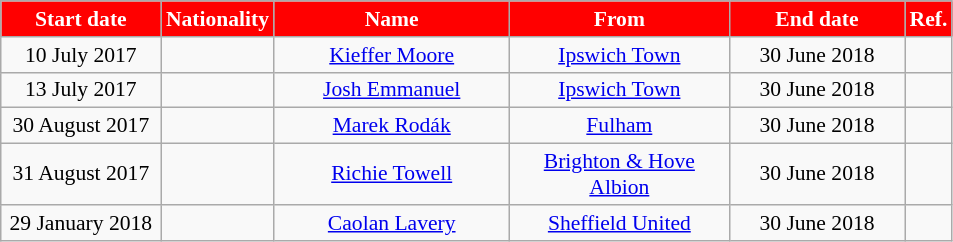<table class="wikitable"  style="text-align:center; font-size:90%; ">
<tr>
<th style="background:#FF0000; color:white; width:100px;">Start date</th>
<th style="background:#FF0000; color:white; width:50px;">Nationality</th>
<th style="background:#FF0000; color:white; width:150px;">Name</th>
<th style="background:#FF0000; color:white; width:140px;">From</th>
<th style="background:#FF0000; color:white; width:110px;">End date</th>
<th style="background:#FF0000; color:white; width:25px;">Ref.</th>
</tr>
<tr>
<td>10 July 2017</td>
<td></td>
<td><a href='#'>Kieffer Moore</a></td>
<td><a href='#'>Ipswich Town</a></td>
<td>30 June 2018</td>
<td></td>
</tr>
<tr>
<td>13 July 2017</td>
<td></td>
<td><a href='#'>Josh Emmanuel</a></td>
<td><a href='#'>Ipswich Town</a></td>
<td>30 June 2018</td>
<td></td>
</tr>
<tr>
<td>30 August 2017</td>
<td></td>
<td><a href='#'>Marek Rodák</a></td>
<td><a href='#'>Fulham</a></td>
<td>30 June 2018</td>
<td></td>
</tr>
<tr>
<td>31 August 2017</td>
<td></td>
<td><a href='#'>Richie Towell</a></td>
<td><a href='#'>Brighton & Hove Albion</a></td>
<td>30 June 2018</td>
<td></td>
</tr>
<tr>
<td>29 January 2018</td>
<td></td>
<td><a href='#'>Caolan Lavery</a></td>
<td><a href='#'>Sheffield United</a></td>
<td>30 June 2018</td>
<td></td>
</tr>
</table>
